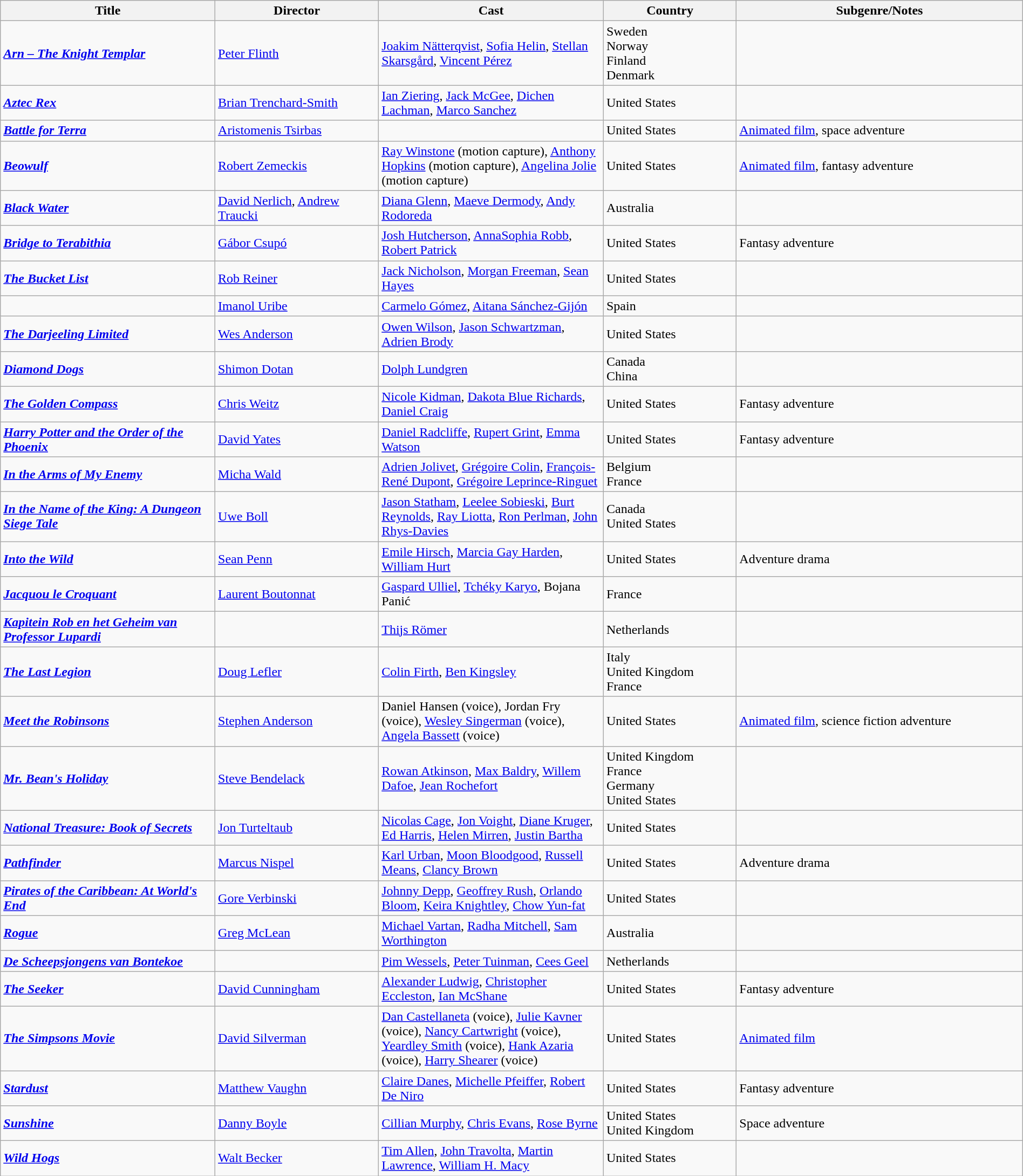<table class="wikitable" style="width:100%;">
<tr>
<th style="width:21%;">Title</th>
<th style="width:16%;">Director</th>
<th style="width:22%;">Cast</th>
<th style="width:13%;">Country</th>
<th style="width:28%;">Subgenre/Notes</th>
</tr>
<tr>
<td><strong><em><a href='#'>Arn – The Knight Templar</a></em></strong></td>
<td><a href='#'>Peter Flinth</a></td>
<td><a href='#'>Joakim Nätterqvist</a>, <a href='#'>Sofia Helin</a>, <a href='#'>Stellan Skarsgård</a>, <a href='#'>Vincent Pérez</a></td>
<td>Sweden<br>Norway<br>Finland<br>Denmark</td>
<td></td>
</tr>
<tr>
<td><strong><em><a href='#'>Aztec Rex</a></em></strong></td>
<td><a href='#'>Brian Trenchard-Smith</a></td>
<td><a href='#'>Ian Ziering</a>, <a href='#'>Jack McGee</a>, <a href='#'>Dichen Lachman</a>, <a href='#'>Marco Sanchez</a></td>
<td>United States</td>
<td></td>
</tr>
<tr>
<td><strong><em><a href='#'>Battle for Terra</a></em></strong></td>
<td><a href='#'>Aristomenis Tsirbas</a></td>
<td></td>
<td>United States</td>
<td><a href='#'>Animated film</a>, space adventure</td>
</tr>
<tr>
<td><strong><em><a href='#'>Beowulf</a></em></strong></td>
<td><a href='#'>Robert Zemeckis</a></td>
<td><a href='#'>Ray Winstone</a> (motion capture), <a href='#'>Anthony Hopkins</a> (motion capture), <a href='#'>Angelina Jolie</a> (motion capture)</td>
<td>United States</td>
<td><a href='#'>Animated film</a>, fantasy adventure</td>
</tr>
<tr>
<td><strong><em><a href='#'>Black Water</a></em></strong></td>
<td><a href='#'>David Nerlich</a>, <a href='#'>Andrew Traucki</a></td>
<td><a href='#'>Diana Glenn</a>, <a href='#'>Maeve Dermody</a>, <a href='#'>Andy Rodoreda</a></td>
<td>Australia</td>
<td></td>
</tr>
<tr>
<td><strong><em><a href='#'>Bridge to Terabithia</a></em></strong></td>
<td><a href='#'>Gábor Csupó</a></td>
<td><a href='#'>Josh Hutcherson</a>, <a href='#'>AnnaSophia Robb</a>, <a href='#'>Robert Patrick</a></td>
<td>United States</td>
<td>Fantasy adventure</td>
</tr>
<tr>
<td><strong><em><a href='#'>The Bucket List</a></em></strong></td>
<td><a href='#'>Rob Reiner</a></td>
<td><a href='#'>Jack Nicholson</a>, <a href='#'>Morgan Freeman</a>, <a href='#'>Sean Hayes</a></td>
<td>United States</td>
<td></td>
</tr>
<tr>
<td><strong><em></em></strong></td>
<td><a href='#'>Imanol Uribe</a></td>
<td><a href='#'>Carmelo Gómez</a>, <a href='#'>Aitana Sánchez-Gijón</a></td>
<td>Spain</td>
<td></td>
</tr>
<tr>
<td><strong><em><a href='#'>The Darjeeling Limited</a></em></strong></td>
<td><a href='#'>Wes Anderson</a></td>
<td><a href='#'>Owen Wilson</a>, <a href='#'>Jason Schwartzman</a>, <a href='#'>Adrien Brody</a></td>
<td>United States</td>
<td></td>
</tr>
<tr>
<td><strong><em><a href='#'>Diamond Dogs</a></em></strong></td>
<td><a href='#'>Shimon Dotan</a></td>
<td><a href='#'>Dolph Lundgren</a></td>
<td>Canada<br>China</td>
<td></td>
</tr>
<tr>
<td><strong><em><a href='#'>The Golden Compass</a></em></strong></td>
<td><a href='#'>Chris Weitz</a></td>
<td><a href='#'>Nicole Kidman</a>, <a href='#'>Dakota Blue Richards</a>, <a href='#'>Daniel Craig</a></td>
<td>United States</td>
<td>Fantasy adventure</td>
</tr>
<tr>
<td><strong><em><a href='#'>Harry Potter and the Order of the Phoenix</a></em></strong></td>
<td><a href='#'>David Yates</a></td>
<td><a href='#'>Daniel Radcliffe</a>, <a href='#'>Rupert Grint</a>, <a href='#'>Emma Watson</a></td>
<td>United States</td>
<td>Fantasy adventure</td>
</tr>
<tr>
<td><strong><em><a href='#'>In the Arms of My Enemy</a></em></strong></td>
<td><a href='#'>Micha Wald</a></td>
<td><a href='#'>Adrien Jolivet</a>, <a href='#'>Grégoire Colin</a>, <a href='#'>François-René Dupont</a>, <a href='#'>Grégoire Leprince-Ringuet</a></td>
<td>Belgium<br>France</td>
<td></td>
</tr>
<tr>
<td><strong><em><a href='#'>In the Name of the King: A Dungeon Siege Tale</a></em></strong></td>
<td><a href='#'>Uwe Boll</a></td>
<td><a href='#'>Jason Statham</a>, <a href='#'>Leelee Sobieski</a>, <a href='#'>Burt Reynolds</a>, <a href='#'>Ray Liotta</a>, <a href='#'>Ron Perlman</a>, <a href='#'>John Rhys-Davies</a></td>
<td>Canada<br>United States</td>
<td></td>
</tr>
<tr>
<td><strong><em><a href='#'>Into the Wild</a></em></strong></td>
<td><a href='#'>Sean Penn</a></td>
<td><a href='#'>Emile Hirsch</a>, <a href='#'>Marcia Gay Harden</a>, <a href='#'>William Hurt</a></td>
<td>United States</td>
<td>Adventure drama</td>
</tr>
<tr>
<td><strong><em><a href='#'>Jacquou le Croquant</a></em></strong></td>
<td><a href='#'>Laurent Boutonnat</a></td>
<td><a href='#'>Gaspard Ulliel</a>, <a href='#'>Tchéky Karyo</a>, Bojana Panić</td>
<td>France</td>
<td></td>
</tr>
<tr>
<td><strong><em><a href='#'>Kapitein Rob en het Geheim van Professor Lupardi</a></em></strong></td>
<td></td>
<td><a href='#'>Thijs Römer</a></td>
<td>Netherlands</td>
<td></td>
</tr>
<tr>
<td><strong><em><a href='#'>The Last Legion</a></em></strong></td>
<td><a href='#'>Doug Lefler</a></td>
<td><a href='#'>Colin Firth</a>, <a href='#'>Ben Kingsley</a></td>
<td>Italy<br>United Kingdom<br>France</td>
<td></td>
</tr>
<tr>
<td><strong><em><a href='#'>Meet the Robinsons</a></em></strong></td>
<td><a href='#'>Stephen Anderson</a></td>
<td>Daniel Hansen (voice), Jordan Fry (voice), <a href='#'>Wesley Singerman</a> (voice), <a href='#'>Angela Bassett</a> (voice)</td>
<td>United States</td>
<td><a href='#'>Animated film</a>, science fiction adventure</td>
</tr>
<tr>
<td><strong><em><a href='#'>Mr. Bean's Holiday</a></em></strong></td>
<td><a href='#'>Steve Bendelack</a></td>
<td><a href='#'>Rowan Atkinson</a>, <a href='#'>Max Baldry</a>, <a href='#'>Willem Dafoe</a>, <a href='#'>Jean Rochefort</a></td>
<td>United Kingdom<br>France<br>Germany<br>United States</td>
<td></td>
</tr>
<tr>
<td><strong><em><a href='#'>National Treasure: Book of Secrets</a></em></strong></td>
<td><a href='#'>Jon Turteltaub</a></td>
<td><a href='#'>Nicolas Cage</a>, <a href='#'>Jon Voight</a>, <a href='#'>Diane Kruger</a>, <a href='#'>Ed Harris</a>, <a href='#'>Helen Mirren</a>, <a href='#'>Justin Bartha</a></td>
<td>United States</td>
<td></td>
</tr>
<tr>
<td><strong><em><a href='#'>Pathfinder</a></em></strong></td>
<td><a href='#'>Marcus Nispel</a></td>
<td><a href='#'>Karl Urban</a>, <a href='#'>Moon Bloodgood</a>, <a href='#'>Russell Means</a>, <a href='#'>Clancy Brown</a></td>
<td>United States</td>
<td>Adventure drama</td>
</tr>
<tr>
<td><strong><em><a href='#'>Pirates of the Caribbean: At World's End</a></em></strong></td>
<td><a href='#'>Gore Verbinski</a></td>
<td><a href='#'>Johnny Depp</a>, <a href='#'>Geoffrey Rush</a>, <a href='#'>Orlando Bloom</a>, <a href='#'>Keira Knightley</a>, <a href='#'>Chow Yun-fat</a></td>
<td>United States</td>
<td></td>
</tr>
<tr>
<td><strong><em><a href='#'>Rogue</a></em></strong></td>
<td><a href='#'>Greg McLean</a></td>
<td><a href='#'>Michael Vartan</a>, <a href='#'>Radha Mitchell</a>, <a href='#'>Sam Worthington</a></td>
<td>Australia</td>
<td></td>
</tr>
<tr>
<td><strong><em><a href='#'>De Scheepsjongens van Bontekoe</a></em></strong></td>
<td></td>
<td><a href='#'>Pim Wessels</a>, <a href='#'>Peter Tuinman</a>, <a href='#'>Cees Geel</a></td>
<td>Netherlands</td>
<td></td>
</tr>
<tr>
<td><strong><em><a href='#'>The Seeker</a></em></strong></td>
<td><a href='#'>David Cunningham</a></td>
<td><a href='#'>Alexander Ludwig</a>, <a href='#'>Christopher Eccleston</a>, <a href='#'>Ian McShane</a></td>
<td>United States</td>
<td>Fantasy adventure</td>
</tr>
<tr>
<td><strong><em><a href='#'>The Simpsons Movie</a></em></strong></td>
<td><a href='#'>David Silverman</a></td>
<td><a href='#'>Dan Castellaneta</a> (voice), <a href='#'>Julie Kavner</a> (voice), <a href='#'>Nancy Cartwright</a> (voice), <a href='#'>Yeardley Smith</a> (voice), <a href='#'>Hank Azaria</a> (voice), <a href='#'>Harry Shearer</a> (voice)</td>
<td>United States</td>
<td><a href='#'>Animated film</a></td>
</tr>
<tr>
<td><strong><em><a href='#'>Stardust</a></em></strong></td>
<td><a href='#'>Matthew Vaughn</a></td>
<td><a href='#'>Claire Danes</a>, <a href='#'>Michelle Pfeiffer</a>, <a href='#'>Robert De Niro</a></td>
<td>United States</td>
<td>Fantasy adventure</td>
</tr>
<tr>
<td><strong><em><a href='#'>Sunshine</a></em></strong></td>
<td><a href='#'>Danny Boyle</a></td>
<td><a href='#'>Cillian Murphy</a>, <a href='#'>Chris Evans</a>, <a href='#'>Rose Byrne</a></td>
<td>United States<br>United Kingdom</td>
<td>Space adventure</td>
</tr>
<tr>
<td><strong><em><a href='#'>Wild Hogs</a></em></strong></td>
<td><a href='#'>Walt Becker</a></td>
<td><a href='#'>Tim Allen</a>, <a href='#'>John Travolta</a>, <a href='#'>Martin Lawrence</a>, <a href='#'>William H. Macy</a></td>
<td>United States</td>
<td></td>
</tr>
</table>
